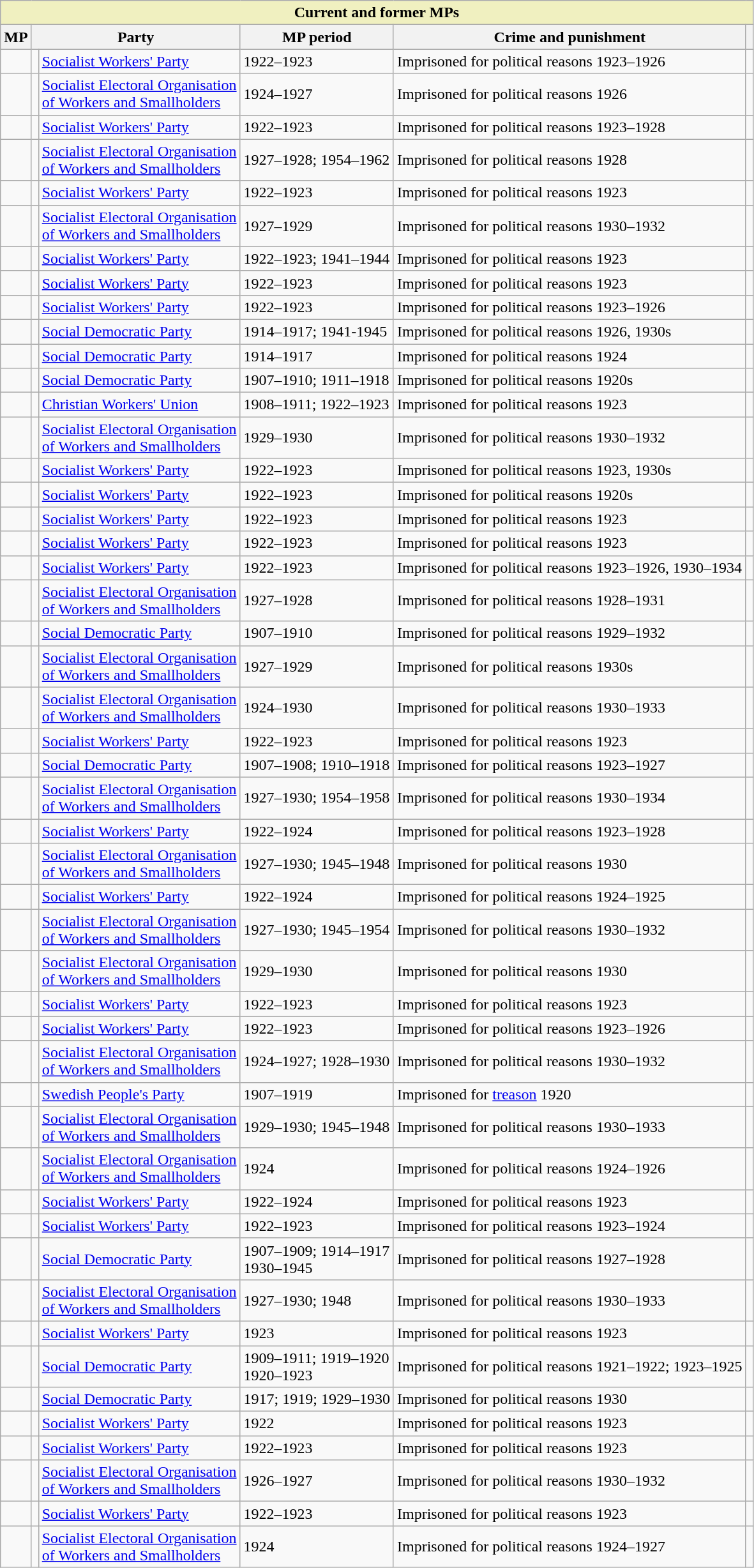<table class="wikitable plainrowheaders sortable" style="font-size:100%; text-align:left;">
<tr>
<th colspan="6" style="background:#F0F0C0;">Current and former MPs</th>
</tr>
<tr>
<th>MP</th>
<th colspan="2">Party</th>
<th>MP period</th>
<th>Crime and punishment</th>
<th></th>
</tr>
<tr>
<td></td>
<td></td>
<td><a href='#'>Socialist Workers' Party</a></td>
<td>1922–1923</td>
<td>Imprisoned for political reasons 1923–1926</td>
<td></td>
</tr>
<tr>
<td></td>
<td></td>
<td><a href='#'>Socialist Electoral Organisation<br>of Workers and Smallholders</a></td>
<td>1924–1927</td>
<td>Imprisoned for political reasons 1926</td>
<td></td>
</tr>
<tr>
<td></td>
<td></td>
<td><a href='#'>Socialist Workers' Party</a></td>
<td>1922–1923</td>
<td>Imprisoned for political reasons 1923–1928</td>
<td></td>
</tr>
<tr>
<td></td>
<td></td>
<td><a href='#'>Socialist Electoral Organisation<br>of Workers and Smallholders</a></td>
<td>1927–1928; 1954–1962</td>
<td>Imprisoned for political reasons 1928</td>
<td></td>
</tr>
<tr>
<td></td>
<td></td>
<td><a href='#'>Socialist Workers' Party</a></td>
<td>1922–1923</td>
<td>Imprisoned for political reasons 1923</td>
<td></td>
</tr>
<tr>
<td></td>
<td></td>
<td><a href='#'>Socialist Electoral Organisation<br>of Workers and Smallholders</a></td>
<td>1927–1929</td>
<td>Imprisoned for political reasons 1930–1932</td>
<td></td>
</tr>
<tr>
<td></td>
<td></td>
<td><a href='#'>Socialist Workers' Party</a></td>
<td>1922–1923; 1941–1944</td>
<td>Imprisoned for political reasons 1923</td>
<td></td>
</tr>
<tr>
<td></td>
<td></td>
<td><a href='#'>Socialist Workers' Party</a></td>
<td>1922–1923</td>
<td>Imprisoned for political reasons 1923</td>
<td></td>
</tr>
<tr>
<td></td>
<td></td>
<td><a href='#'>Socialist Workers' Party</a></td>
<td>1922–1923</td>
<td>Imprisoned for political reasons 1923–1926</td>
<td></td>
</tr>
<tr>
<td></td>
<td></td>
<td><a href='#'>Social Democratic Party</a></td>
<td>1914–1917; 1941-1945</td>
<td>Imprisoned for political reasons 1926, 1930s</td>
<td></td>
</tr>
<tr>
<td></td>
<td></td>
<td><a href='#'>Social Democratic Party</a></td>
<td>1914–1917</td>
<td>Imprisoned for political reasons 1924</td>
<td></td>
</tr>
<tr>
<td></td>
<td></td>
<td><a href='#'>Social Democratic Party</a></td>
<td>1907–1910; 1911–1918</td>
<td>Imprisoned for political reasons 1920s</td>
<td></td>
</tr>
<tr>
<td></td>
<td></td>
<td><a href='#'>Christian Workers' Union</a></td>
<td>1908–1911; 1922–1923</td>
<td>Imprisoned for political reasons 1923</td>
<td></td>
</tr>
<tr>
<td></td>
<td></td>
<td><a href='#'>Socialist Electoral Organisation<br>of Workers and Smallholders</a></td>
<td>1929–1930</td>
<td>Imprisoned for political reasons 1930–1932</td>
<td></td>
</tr>
<tr>
<td></td>
<td></td>
<td><a href='#'>Socialist Workers' Party</a></td>
<td>1922–1923</td>
<td>Imprisoned for political reasons 1923, 1930s</td>
<td></td>
</tr>
<tr>
<td></td>
<td></td>
<td><a href='#'>Socialist Workers' Party</a></td>
<td>1922–1923</td>
<td>Imprisoned for political reasons 1920s</td>
<td></td>
</tr>
<tr>
<td></td>
<td></td>
<td><a href='#'>Socialist Workers' Party</a></td>
<td>1922–1923</td>
<td>Imprisoned for political reasons 1923</td>
<td></td>
</tr>
<tr>
<td></td>
<td></td>
<td><a href='#'>Socialist Workers' Party</a></td>
<td>1922–1923</td>
<td>Imprisoned for political reasons 1923</td>
<td></td>
</tr>
<tr>
<td></td>
<td></td>
<td><a href='#'>Socialist Workers' Party</a></td>
<td>1922–1923</td>
<td>Imprisoned for political reasons 1923–1926, 1930–1934</td>
<td></td>
</tr>
<tr>
<td></td>
<td></td>
<td><a href='#'>Socialist Electoral Organisation<br>of Workers and Smallholders</a></td>
<td>1927–1928</td>
<td>Imprisoned for political reasons 1928–1931</td>
<td></td>
</tr>
<tr>
<td></td>
<td></td>
<td><a href='#'>Social Democratic Party</a></td>
<td>1907–1910</td>
<td>Imprisoned for political reasons 1929–1932</td>
<td></td>
</tr>
<tr>
<td></td>
<td></td>
<td><a href='#'>Socialist Electoral Organisation<br>of Workers and Smallholders</a></td>
<td>1927–1929</td>
<td>Imprisoned for political reasons 1930s</td>
<td></td>
</tr>
<tr>
<td></td>
<td></td>
<td><a href='#'>Socialist Electoral Organisation<br>of Workers and Smallholders</a></td>
<td>1924–1930</td>
<td>Imprisoned for political reasons 1930–1933</td>
<td></td>
</tr>
<tr>
<td></td>
<td></td>
<td><a href='#'>Socialist Workers' Party</a></td>
<td>1922–1923</td>
<td>Imprisoned for political reasons 1923</td>
<td></td>
</tr>
<tr>
<td></td>
<td></td>
<td><a href='#'>Social Democratic Party</a></td>
<td>1907–1908; 1910–1918</td>
<td>Imprisoned for political reasons 1923–1927</td>
<td></td>
</tr>
<tr>
<td></td>
<td></td>
<td><a href='#'>Socialist Electoral Organisation<br>of Workers and Smallholders</a></td>
<td>1927–1930; 1954–1958</td>
<td>Imprisoned for political reasons 1930–1934</td>
<td></td>
</tr>
<tr>
<td></td>
<td></td>
<td><a href='#'>Socialist Workers' Party</a></td>
<td>1922–1924</td>
<td>Imprisoned for political reasons 1923–1928</td>
<td></td>
</tr>
<tr>
<td></td>
<td></td>
<td><a href='#'>Socialist Electoral Organisation<br>of Workers and Smallholders</a></td>
<td>1927–1930; 1945–1948</td>
<td>Imprisoned for political reasons 1930</td>
<td></td>
</tr>
<tr>
<td></td>
<td></td>
<td><a href='#'>Socialist Workers' Party</a></td>
<td>1922–1924</td>
<td>Imprisoned for political reasons 1924–1925</td>
<td></td>
</tr>
<tr>
<td></td>
<td></td>
<td><a href='#'>Socialist Electoral Organisation<br>of Workers and Smallholders</a></td>
<td>1927–1930; 1945–1954</td>
<td>Imprisoned for political reasons 1930–1932</td>
<td></td>
</tr>
<tr>
<td></td>
<td></td>
<td><a href='#'>Socialist Electoral Organisation<br>of Workers and Smallholders</a></td>
<td>1929–1930</td>
<td>Imprisoned for political reasons 1930</td>
<td></td>
</tr>
<tr>
<td></td>
<td></td>
<td><a href='#'>Socialist Workers' Party</a></td>
<td>1922–1923</td>
<td>Imprisoned for political reasons 1923</td>
<td></td>
</tr>
<tr>
<td></td>
<td></td>
<td><a href='#'>Socialist Workers' Party</a></td>
<td>1922–1923</td>
<td>Imprisoned for political reasons 1923–1926</td>
<td></td>
</tr>
<tr>
<td></td>
<td></td>
<td><a href='#'>Socialist Electoral Organisation<br>of Workers and Smallholders</a></td>
<td>1924–1927; 1928–1930</td>
<td>Imprisoned for political reasons 1930–1932</td>
<td></td>
</tr>
<tr>
<td></td>
<td></td>
<td><a href='#'>Swedish People's Party</a></td>
<td>1907–1919</td>
<td>Imprisoned for <a href='#'>treason</a> 1920</td>
<td></td>
</tr>
<tr>
<td></td>
<td></td>
<td><a href='#'>Socialist Electoral Organisation<br>of Workers and Smallholders</a></td>
<td>1929–1930; 1945–1948</td>
<td>Imprisoned for political reasons 1930–1933</td>
<td></td>
</tr>
<tr>
<td></td>
<td></td>
<td><a href='#'>Socialist Electoral Organisation<br>of Workers and Smallholders</a></td>
<td>1924</td>
<td>Imprisoned for political reasons 1924–1926</td>
<td></td>
</tr>
<tr>
<td></td>
<td></td>
<td><a href='#'>Socialist Workers' Party</a></td>
<td>1922–1924</td>
<td>Imprisoned for political reasons 1923</td>
<td></td>
</tr>
<tr>
<td></td>
<td></td>
<td><a href='#'>Socialist Workers' Party</a></td>
<td>1922–1923</td>
<td>Imprisoned for political reasons 1923–1924</td>
<td></td>
</tr>
<tr>
<td></td>
<td></td>
<td><a href='#'>Social Democratic Party</a></td>
<td>1907–1909; 1914–1917<br>1930–1945</td>
<td>Imprisoned for political reasons 1927–1928</td>
<td></td>
</tr>
<tr>
<td></td>
<td></td>
<td><a href='#'>Socialist Electoral Organisation<br>of Workers and Smallholders</a></td>
<td>1927–1930; 1948</td>
<td>Imprisoned for political reasons 1930–1933</td>
<td></td>
</tr>
<tr>
<td></td>
<td></td>
<td><a href='#'>Socialist Workers' Party</a></td>
<td>1923</td>
<td>Imprisoned for political reasons 1923</td>
<td></td>
</tr>
<tr>
<td></td>
<td></td>
<td><a href='#'>Social Democratic Party</a></td>
<td>1909–1911; 1919–1920<br>1920–1923</td>
<td>Imprisoned for political reasons 1921–1922; 1923–1925</td>
<td></td>
</tr>
<tr>
<td></td>
<td></td>
<td><a href='#'>Social Democratic Party</a></td>
<td>1917; 1919; 1929–1930</td>
<td>Imprisoned for political reasons 1930</td>
<td></td>
</tr>
<tr>
<td></td>
<td></td>
<td><a href='#'>Socialist Workers' Party</a></td>
<td>1922</td>
<td>Imprisoned for political reasons 1923</td>
<td></td>
</tr>
<tr>
<td></td>
<td></td>
<td><a href='#'>Socialist Workers' Party</a></td>
<td>1922–1923</td>
<td>Imprisoned for political reasons 1923</td>
<td></td>
</tr>
<tr>
<td></td>
<td></td>
<td><a href='#'>Socialist Electoral Organisation<br>of Workers and Smallholders</a></td>
<td>1926–1927</td>
<td>Imprisoned for political reasons 1930–1932</td>
<td></td>
</tr>
<tr>
<td></td>
<td></td>
<td><a href='#'>Socialist Workers' Party</a></td>
<td>1922–1923</td>
<td>Imprisoned for political reasons 1923</td>
<td></td>
</tr>
<tr>
<td></td>
<td></td>
<td><a href='#'>Socialist Electoral Organisation<br>of Workers and Smallholders</a></td>
<td>1924</td>
<td>Imprisoned for political reasons 1924–1927</td>
<td></td>
</tr>
</table>
